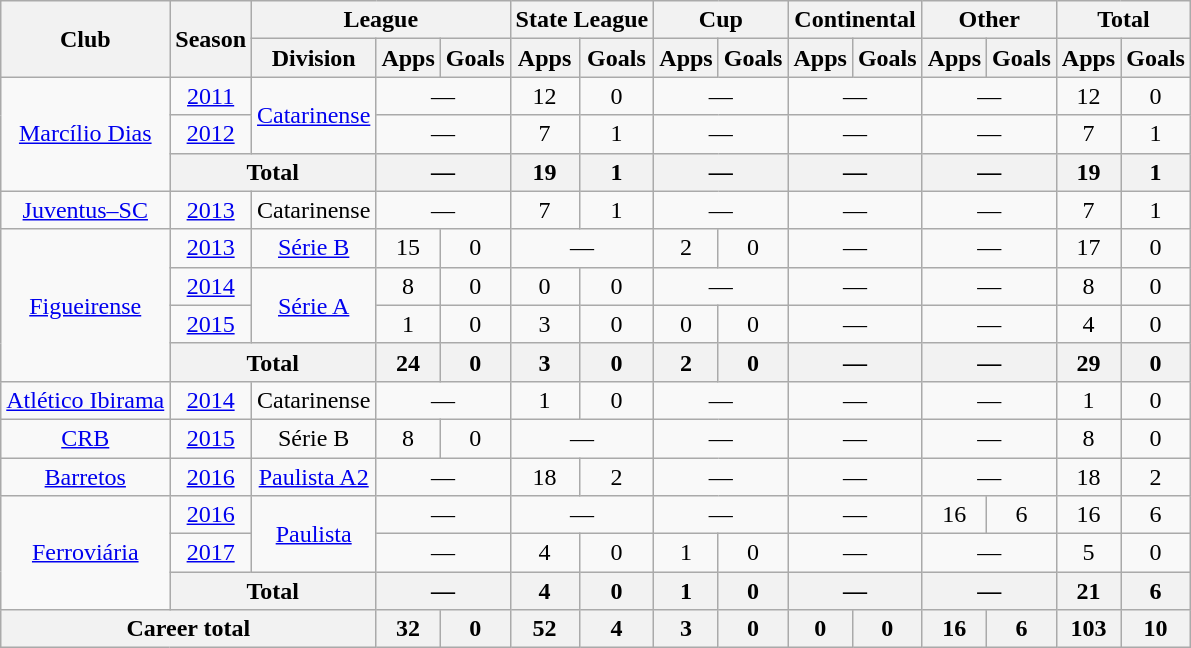<table class="wikitable" style="text-align:center">
<tr>
<th rowspan="2">Club</th>
<th rowspan="2">Season</th>
<th colspan="3">League</th>
<th colspan="2">State League</th>
<th colspan="2">Cup</th>
<th colspan="2">Continental</th>
<th colspan="2">Other</th>
<th colspan="2">Total</th>
</tr>
<tr>
<th>Division</th>
<th>Apps</th>
<th>Goals</th>
<th>Apps</th>
<th>Goals</th>
<th>Apps</th>
<th>Goals</th>
<th>Apps</th>
<th>Goals</th>
<th>Apps</th>
<th>Goals</th>
<th>Apps</th>
<th>Goals</th>
</tr>
<tr>
<td rowspan="3"><a href='#'>Marcílio Dias</a></td>
<td><a href='#'>2011</a></td>
<td rowspan="2"><a href='#'>Catarinense</a></td>
<td colspan="2">—</td>
<td>12</td>
<td>0</td>
<td colspan="2">—</td>
<td colspan="2">—</td>
<td colspan="2">—</td>
<td>12</td>
<td>0</td>
</tr>
<tr>
<td><a href='#'>2012</a></td>
<td colspan="2">—</td>
<td>7</td>
<td>1</td>
<td colspan="2">—</td>
<td colspan="2">—</td>
<td colspan="2">—</td>
<td>7</td>
<td>1</td>
</tr>
<tr>
<th colspan="2">Total</th>
<th colspan="2">—</th>
<th>19</th>
<th>1</th>
<th colspan="2">—</th>
<th colspan="2">—</th>
<th colspan="2">—</th>
<th>19</th>
<th>1</th>
</tr>
<tr>
<td><a href='#'>Juventus–SC</a></td>
<td><a href='#'>2013</a></td>
<td>Catarinense</td>
<td colspan="2">—</td>
<td>7</td>
<td>1</td>
<td colspan="2">—</td>
<td colspan="2">—</td>
<td colspan="2">—</td>
<td>7</td>
<td>1</td>
</tr>
<tr>
<td rowspan="4"><a href='#'>Figueirense</a></td>
<td><a href='#'>2013</a></td>
<td><a href='#'>Série B</a></td>
<td>15</td>
<td>0</td>
<td colspan="2">—</td>
<td>2</td>
<td>0</td>
<td colspan="2">—</td>
<td colspan="2">—</td>
<td>17</td>
<td>0</td>
</tr>
<tr>
<td><a href='#'>2014</a></td>
<td rowspan="2"><a href='#'>Série A</a></td>
<td>8</td>
<td>0</td>
<td>0</td>
<td>0</td>
<td colspan="2">—</td>
<td colspan="2">—</td>
<td colspan="2">—</td>
<td>8</td>
<td>0</td>
</tr>
<tr>
<td><a href='#'>2015</a></td>
<td>1</td>
<td>0</td>
<td>3</td>
<td>0</td>
<td>0</td>
<td>0</td>
<td colspan="2">—</td>
<td colspan="2">—</td>
<td>4</td>
<td>0</td>
</tr>
<tr>
<th colspan="2">Total</th>
<th>24</th>
<th>0</th>
<th>3</th>
<th>0</th>
<th>2</th>
<th>0</th>
<th colspan="2">—</th>
<th colspan="2">—</th>
<th>29</th>
<th>0</th>
</tr>
<tr>
<td><a href='#'>Atlético Ibirama</a></td>
<td><a href='#'>2014</a></td>
<td>Catarinense</td>
<td colspan="2">—</td>
<td>1</td>
<td>0</td>
<td colspan="2">—</td>
<td colspan="2">—</td>
<td colspan="2">—</td>
<td>1</td>
<td>0</td>
</tr>
<tr>
<td><a href='#'>CRB</a></td>
<td><a href='#'>2015</a></td>
<td>Série B</td>
<td>8</td>
<td>0</td>
<td colspan="2">—</td>
<td colspan="2">—</td>
<td colspan="2">—</td>
<td colspan="2">—</td>
<td>8</td>
<td>0</td>
</tr>
<tr>
<td><a href='#'>Barretos</a></td>
<td><a href='#'>2016</a></td>
<td><a href='#'>Paulista A2</a></td>
<td colspan="2">—</td>
<td>18</td>
<td>2</td>
<td colspan="2">—</td>
<td colspan="2">—</td>
<td colspan="2">—</td>
<td>18</td>
<td>2</td>
</tr>
<tr>
<td rowspan="3"><a href='#'>Ferroviária</a></td>
<td><a href='#'>2016</a></td>
<td rowspan="2"><a href='#'>Paulista</a></td>
<td colspan="2">—</td>
<td colspan="2">—</td>
<td colspan="2">—</td>
<td colspan="2">—</td>
<td>16</td>
<td>6</td>
<td>16</td>
<td>6</td>
</tr>
<tr>
<td><a href='#'>2017</a></td>
<td colspan="2">—</td>
<td>4</td>
<td>0</td>
<td>1</td>
<td>0</td>
<td colspan="2">—</td>
<td colspan="2">—</td>
<td>5</td>
<td>0</td>
</tr>
<tr>
<th colspan="2">Total</th>
<th colspan="2">—</th>
<th>4</th>
<th>0</th>
<th>1</th>
<th>0</th>
<th colspan="2">—</th>
<th colspan="2">—</th>
<th>21</th>
<th>6</th>
</tr>
<tr>
<th colspan="3">Career total</th>
<th>32</th>
<th>0</th>
<th>52</th>
<th>4</th>
<th>3</th>
<th>0</th>
<th>0</th>
<th>0</th>
<th>16</th>
<th>6</th>
<th>103</th>
<th>10</th>
</tr>
</table>
